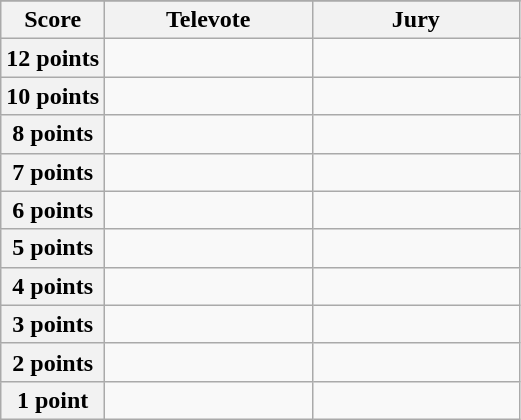<table class="wikitable">
<tr>
</tr>
<tr>
<th scope="col" width="20%">Score</th>
<th scope="col" width="40%">Televote</th>
<th scope="col" width="40%">Jury</th>
</tr>
<tr>
<th scope="row">12 points</th>
<td></td>
<td></td>
</tr>
<tr>
<th scope="row">10 points</th>
<td></td>
<td></td>
</tr>
<tr>
<th scope="row">8 points</th>
<td></td>
<td></td>
</tr>
<tr>
<th scope="row">7 points</th>
<td></td>
<td></td>
</tr>
<tr>
<th scope="row">6 points</th>
<td></td>
<td></td>
</tr>
<tr>
<th scope="row">5 points</th>
<td></td>
<td></td>
</tr>
<tr>
<th scope="row">4 points</th>
<td></td>
<td></td>
</tr>
<tr>
<th scope="row">3 points</th>
<td></td>
<td></td>
</tr>
<tr>
<th scope="row">2 points</th>
<td></td>
<td></td>
</tr>
<tr>
<th scope="row">1 point</th>
<td></td>
<td></td>
</tr>
</table>
